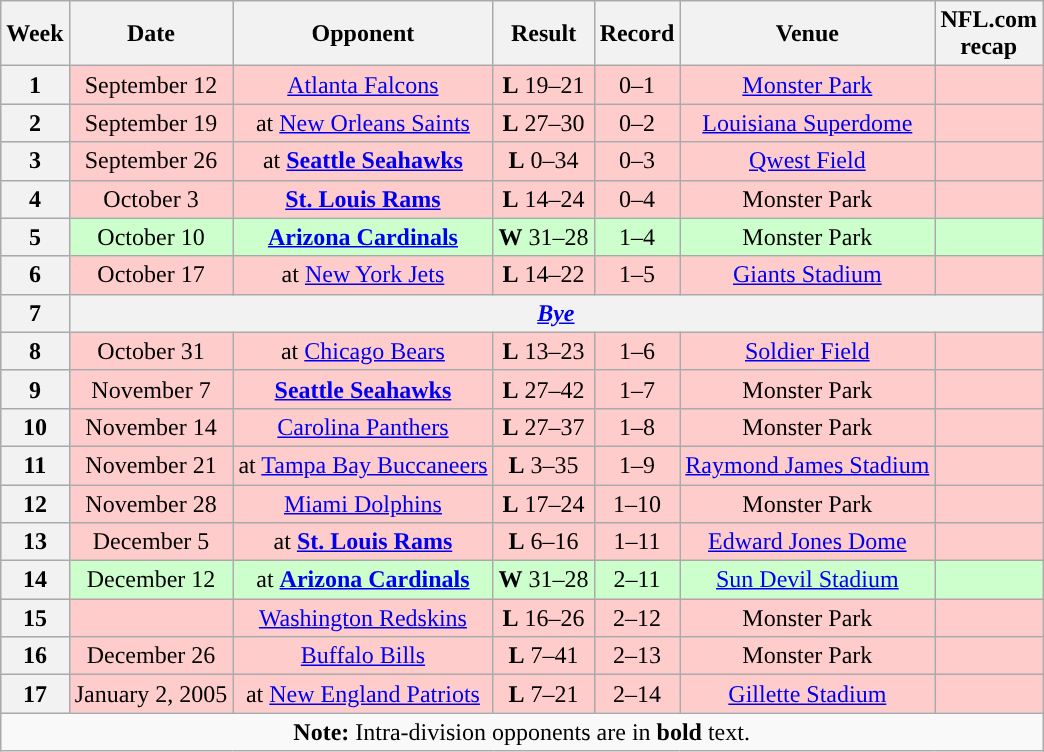<table class="wikitable" style="text-align:center">
<tr>
<th>Week</th>
<th>Date</th>
<th>Opponent</th>
<th>Result</th>
<th>Record</th>
<th>Venue</th>
<th>NFL.com<br>recap</th>
</tr>
<tr style="background:#fcc">
<th>1</th>
<td>September 12</td>
<td><a href='#'>Atlanta Falcons</a></td>
<td><strong>L</strong> 19–21</td>
<td>0–1</td>
<td><a href='#'>Monster Park</a></td>
<td></td>
</tr>
<tr style="background:#fcc">
<th>2</th>
<td>September 19</td>
<td>at <a href='#'>New Orleans Saints</a></td>
<td><strong>L</strong> 27–30</td>
<td>0–2</td>
<td><a href='#'>Louisiana Superdome</a></td>
<td></td>
</tr>
<tr style="background:#fcc">
<th>3</th>
<td>September 26</td>
<td>at <strong><a href='#'>Seattle Seahawks</a></strong></td>
<td><strong>L</strong> 0–34</td>
<td>0–3</td>
<td><a href='#'>Qwest Field</a></td>
<td></td>
</tr>
<tr style="background:#fcc">
<th>4</th>
<td>October 3</td>
<td><strong><a href='#'>St. Louis Rams</a></strong></td>
<td><strong>L</strong> 14–24</td>
<td>0–4</td>
<td>Monster Park</td>
<td></td>
</tr>
<tr style="background:#cfc">
<th>5</th>
<td>October 10</td>
<td><strong><a href='#'>Arizona Cardinals</a></strong></td>
<td><strong>W</strong> 31–28 </td>
<td>1–4</td>
<td>Monster Park</td>
<td></td>
</tr>
<tr style="background:#fcc">
<th>6</th>
<td>October 17</td>
<td>at <a href='#'>New York Jets</a></td>
<td><strong>L</strong> 14–22</td>
<td>1–5</td>
<td><a href='#'>Giants Stadium</a></td>
<td></td>
</tr>
<tr align=center>
<th>7</th>
<th colspan=6><em><a href='#'>Bye</a></em></th>
</tr>
<tr style="background:#fcc">
<th>8</th>
<td>October 31</td>
<td>at <a href='#'>Chicago Bears</a></td>
<td><strong>L</strong> 13–23</td>
<td>1–6</td>
<td><a href='#'>Soldier Field</a></td>
<td></td>
</tr>
<tr style="background:#fcc">
<th>9</th>
<td>November 7</td>
<td><strong><a href='#'>Seattle Seahawks</a></strong></td>
<td><strong>L</strong> 27–42</td>
<td>1–7</td>
<td>Monster Park</td>
<td></td>
</tr>
<tr style="background:#fcc">
<th>10</th>
<td>November 14</td>
<td><a href='#'>Carolina Panthers</a></td>
<td><strong>L</strong> 27–37</td>
<td>1–8</td>
<td>Monster Park</td>
<td></td>
</tr>
<tr style="background:#fcc">
<th>11</th>
<td>November 21</td>
<td>at <a href='#'>Tampa Bay Buccaneers</a></td>
<td><strong>L</strong> 3–35</td>
<td>1–9</td>
<td><a href='#'>Raymond James Stadium</a></td>
<td></td>
</tr>
<tr style="background:#fcc">
<th>12</th>
<td>November 28</td>
<td><a href='#'>Miami Dolphins</a></td>
<td><strong>L</strong> 17–24</td>
<td>1–10</td>
<td>Monster Park</td>
<td></td>
</tr>
<tr style="background:#fcc">
<th>13</th>
<td>December 5</td>
<td>at <strong><a href='#'>St. Louis Rams</a></strong></td>
<td><strong>L</strong> 6–16</td>
<td>1–11</td>
<td><a href='#'>Edward Jones Dome</a></td>
<td></td>
</tr>
<tr style="background:#cfc">
<th>14</th>
<td>December 12</td>
<td>at <strong><a href='#'>Arizona Cardinals</a></strong></td>
<td><strong>W</strong> 31–28 </td>
<td>2–11</td>
<td><a href='#'>Sun Devil Stadium</a></td>
<td></td>
</tr>
<tr style="background:#fcc">
<th>15</th>
<td></td>
<td><a href='#'>Washington Redskins</a></td>
<td><strong>L</strong> 16–26</td>
<td>2–12</td>
<td>Monster Park</td>
<td></td>
</tr>
<tr style="background:#fcc">
<th>16</th>
<td>December 26</td>
<td><a href='#'>Buffalo Bills</a></td>
<td><strong>L</strong> 7–41</td>
<td>2–13</td>
<td>Monster Park</td>
<td></td>
</tr>
<tr style="background:#fcc">
<th>17</th>
<td>January 2, 2005</td>
<td>at <a href='#'>New England Patriots</a></td>
<td><strong>L</strong> 7–21</td>
<td>2–14</td>
<td><a href='#'>Gillette Stadium</a></td>
<td></td>
</tr>
<tr>
<td colspan="8"><strong>Note:</strong> Intra-division opponents are in <strong>bold</strong> text.</td>
</tr>
</table>
